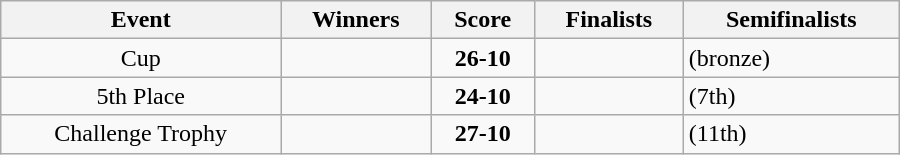<table class="wikitable" width=600 style="text-align: center">
<tr>
<th>Event</th>
<th>Winners</th>
<th>Score</th>
<th>Finalists</th>
<th>Semifinalists</th>
</tr>
<tr>
<td>Cup</td>
<td align=left><strong></strong></td>
<td><strong>26-10</strong></td>
<td align=left></td>
<td align=left> (bronze)<br></td>
</tr>
<tr>
<td>5th Place</td>
<td align=left><strong></strong></td>
<td><strong>24-10</strong></td>
<td align=left></td>
<td align=left> (7th)<br></td>
</tr>
<tr>
<td>Challenge Trophy</td>
<td align=left><strong></strong></td>
<td><strong>27-10</strong></td>
<td align=left></td>
<td align=left> (11th)<br></td>
</tr>
</table>
